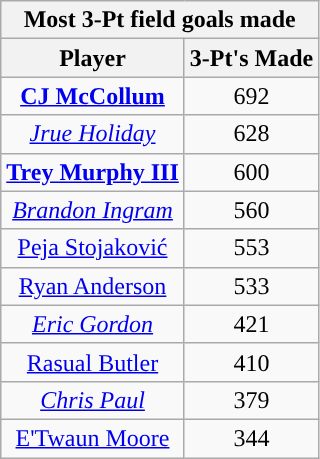<table class="wikitable sortable" style="text-align:center">
<tr>
<th colspan="5">Most 3-Pt field goals made</th>
</tr>
<tr>
<th>Player</th>
<th>3-Pt's Made</th>
</tr>
<tr>
<td><strong><a href='#'>CJ McCollum</a></strong></td>
<td>692</td>
</tr>
<tr>
<td><em><a href='#'>Jrue Holiday</a></em></td>
<td>628</td>
</tr>
<tr>
<td><strong><a href='#'>Trey Murphy III</a></strong></td>
<td>600</td>
</tr>
<tr>
<td><em><a href='#'>Brandon Ingram</a></em></td>
<td>560</td>
</tr>
<tr>
<td><a href='#'>Peja Stojaković</a></td>
<td>553</td>
</tr>
<tr>
<td><a href='#'>Ryan Anderson</a></td>
<td>533</td>
</tr>
<tr>
<td><em><a href='#'>Eric Gordon</a></em></td>
<td>421</td>
</tr>
<tr>
<td><a href='#'>Rasual Butler</a></td>
<td>410</td>
</tr>
<tr>
<td><em><a href='#'>Chris Paul</a></em></td>
<td>379</td>
</tr>
<tr>
<td><a href='#'>E'Twaun Moore</a></td>
<td>344</td>
</tr>
</table>
